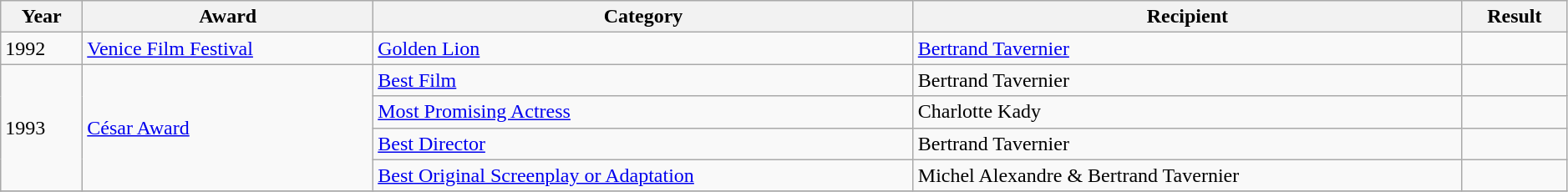<table class="wikitable" style="width:99%;">
<tr>
<th>Year</th>
<th>Award</th>
<th>Category</th>
<th>Recipient</th>
<th>Result</th>
</tr>
<tr>
<td>1992</td>
<td><a href='#'>Venice Film Festival</a></td>
<td><a href='#'>Golden Lion</a></td>
<td><a href='#'>Bertrand Tavernier</a></td>
<td></td>
</tr>
<tr>
<td rowspan="4">1993</td>
<td rowspan="4"><a href='#'>César Award</a></td>
<td><a href='#'>Best Film</a></td>
<td>Bertrand Tavernier</td>
<td></td>
</tr>
<tr>
<td><a href='#'>Most Promising Actress</a></td>
<td>Charlotte Kady</td>
<td></td>
</tr>
<tr>
<td><a href='#'>Best Director</a></td>
<td>Bertrand Tavernier</td>
<td></td>
</tr>
<tr>
<td><a href='#'>Best Original Screenplay or Adaptation</a></td>
<td>Michel Alexandre & Bertrand Tavernier</td>
<td></td>
</tr>
<tr>
</tr>
</table>
